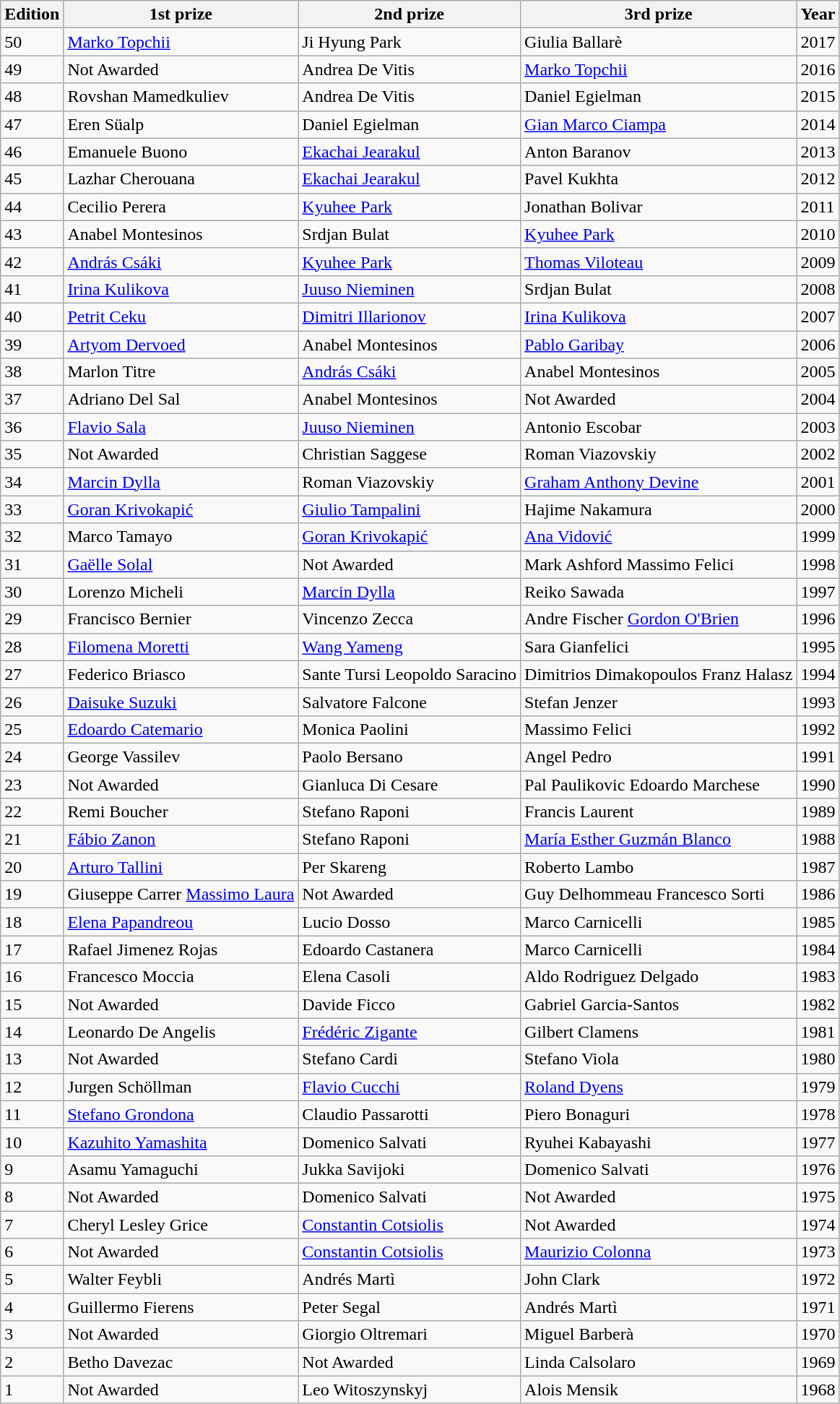<table class="wikitable sortable">
<tr>
<th class="unsortable">Edition</th>
<th>1st prize</th>
<th>2nd prize</th>
<th>3rd prize</th>
<th>Year</th>
</tr>
<tr>
<td>50</td>
<td> <a href='#'>Marko Topchii</a></td>
<td> Ji Hyung Park</td>
<td> Giulia Ballarè</td>
<td>2017</td>
</tr>
<tr>
<td>49</td>
<td>Not Awarded</td>
<td> Andrea De Vitis</td>
<td> <a href='#'>Marko Topchii</a></td>
<td>2016</td>
</tr>
<tr>
<td>48</td>
<td> Rovshan Mamedkuliev </td>
<td> Andrea De Vitis</td>
<td> Daniel Egielman</td>
<td>2015</td>
</tr>
<tr>
<td>47</td>
<td> Eren Süalp</td>
<td> Daniel Egielman</td>
<td> <a href='#'>Gian Marco Ciampa</a></td>
<td>2014</td>
</tr>
<tr>
<td>46</td>
<td> Emanuele Buono</td>
<td> <a href='#'>Ekachai Jearakul</a></td>
<td> Anton Baranov</td>
<td>2013</td>
</tr>
<tr>
<td>45</td>
<td> Lazhar Cherouana</td>
<td> <a href='#'>Ekachai Jearakul</a></td>
<td> Pavel Kukhta</td>
<td>2012</td>
</tr>
<tr>
<td>44</td>
<td> Cecilio Perera</td>
<td> <a href='#'>Kyuhee Park</a></td>
<td> Jonathan Bolivar</td>
<td>2011</td>
</tr>
<tr>
<td>43</td>
<td> Anabel Montesinos</td>
<td> Srdjan Bulat</td>
<td> <a href='#'>Kyuhee Park</a></td>
<td>2010</td>
</tr>
<tr>
<td>42</td>
<td> <a href='#'>András Csáki</a></td>
<td> <a href='#'>Kyuhee Park</a></td>
<td> <a href='#'>Thomas Viloteau</a></td>
<td>2009</td>
</tr>
<tr>
<td>41</td>
<td> <a href='#'>Irina Kulikova</a></td>
<td> <a href='#'>Juuso Nieminen</a></td>
<td> Srdjan Bulat</td>
<td>2008</td>
</tr>
<tr>
<td>40</td>
<td> <a href='#'>Petrit Ceku</a></td>
<td> <a href='#'>Dimitri Illarionov</a></td>
<td> <a href='#'>Irina Kulikova</a></td>
<td>2007</td>
</tr>
<tr>
<td>39</td>
<td> <a href='#'>Artyom Dervoed</a></td>
<td> Anabel Montesinos</td>
<td> <a href='#'>Pablo Garibay</a></td>
<td>2006</td>
</tr>
<tr>
<td>38</td>
<td> Marlon Titre</td>
<td> <a href='#'>András Csáki</a></td>
<td> Anabel Montesinos</td>
<td>2005</td>
</tr>
<tr>
<td>37</td>
<td> Adriano Del Sal</td>
<td> Anabel Montesinos</td>
<td>Not Awarded</td>
<td>2004</td>
</tr>
<tr>
<td>36</td>
<td> <a href='#'>Flavio Sala</a></td>
<td> <a href='#'>Juuso Nieminen</a></td>
<td> Antonio Escobar</td>
<td>2003</td>
</tr>
<tr>
<td>35</td>
<td>Not Awarded</td>
<td> Christian Saggese</td>
<td> Roman Viazovskiy</td>
<td>2002</td>
</tr>
<tr>
<td>34</td>
<td> <a href='#'>Marcin Dylla</a></td>
<td> Roman Viazovskiy</td>
<td> <a href='#'>Graham Anthony Devine</a></td>
<td>2001</td>
</tr>
<tr>
<td>33</td>
<td> <a href='#'>Goran Krivokapić</a></td>
<td> <a href='#'>Giulio Tampalini</a></td>
<td> Hajime Nakamura</td>
<td>2000</td>
</tr>
<tr>
<td>32</td>
<td> Marco Tamayo</td>
<td> <a href='#'>Goran Krivokapić</a></td>
<td> <a href='#'>Ana Vidović</a></td>
<td>1999</td>
</tr>
<tr>
<td>31</td>
<td> <a href='#'>Gaëlle Solal</a></td>
<td>Not Awarded</td>
<td> Mark Ashford  Massimo Felici</td>
<td>1998</td>
</tr>
<tr>
<td>30</td>
<td> Lorenzo Micheli</td>
<td> <a href='#'>Marcin Dylla</a></td>
<td> Reiko Sawada</td>
<td>1997</td>
</tr>
<tr>
<td>29</td>
<td> Francisco Bernier</td>
<td> Vincenzo Zecca</td>
<td> Andre Fischer  <a href='#'>Gordon O'Brien</a></td>
<td>1996</td>
</tr>
<tr>
<td>28</td>
<td> <a href='#'>Filomena Moretti</a></td>
<td> <a href='#'>Wang Yameng</a></td>
<td> Sara Gianfelici</td>
<td>1995</td>
</tr>
<tr>
<td>27</td>
<td> Federico Briasco</td>
<td> Sante Tursi  Leopoldo Saracino</td>
<td> Dimitrios Dimakopoulos  Franz Halasz</td>
<td>1994</td>
</tr>
<tr>
<td>26</td>
<td> <a href='#'>Daisuke Suzuki</a></td>
<td> Salvatore Falcone</td>
<td> Stefan Jenzer</td>
<td>1993</td>
</tr>
<tr>
<td>25</td>
<td> <a href='#'>Edoardo Catemario</a></td>
<td> Monica Paolini</td>
<td> Massimo Felici</td>
<td>1992</td>
</tr>
<tr>
<td>24</td>
<td> George Vassilev</td>
<td> Paolo Bersano</td>
<td> Angel Pedro</td>
<td>1991</td>
</tr>
<tr>
<td>23</td>
<td>Not Awarded</td>
<td> Gianluca Di Cesare</td>
<td> Pal Paulikovic  Edoardo Marchese</td>
<td>1990</td>
</tr>
<tr>
<td>22</td>
<td> Remi Boucher</td>
<td> Stefano Raponi</td>
<td> Francis Laurent</td>
<td>1989</td>
</tr>
<tr>
<td>21</td>
<td> <a href='#'>Fábio Zanon</a></td>
<td> Stefano Raponi</td>
<td> <a href='#'>María Esther Guzmán Blanco</a></td>
<td>1988</td>
</tr>
<tr>
<td>20</td>
<td> <a href='#'>Arturo Tallini</a></td>
<td> Per Skareng</td>
<td> Roberto Lambo</td>
<td>1987</td>
</tr>
<tr>
<td>19</td>
<td> Giuseppe Carrer  <a href='#'>Massimo Laura</a></td>
<td>Not Awarded</td>
<td> Guy Delhommeau  Francesco Sorti</td>
<td>1986</td>
</tr>
<tr>
<td>18</td>
<td> <a href='#'>Elena Papandreou</a></td>
<td> Lucio Dosso</td>
<td> Marco Carnicelli</td>
<td>1985</td>
</tr>
<tr>
<td>17</td>
<td> Rafael Jimenez Rojas</td>
<td> Edoardo Castanera</td>
<td> Marco Carnicelli</td>
<td>1984</td>
</tr>
<tr>
<td>16</td>
<td> Francesco Moccia</td>
<td> Elena Casoli</td>
<td> Aldo Rodriguez Delgado</td>
<td>1983</td>
</tr>
<tr>
<td>15</td>
<td>Not Awarded</td>
<td> Davide Ficco</td>
<td> Gabriel Garcia-Santos</td>
<td>1982</td>
</tr>
<tr>
<td>14</td>
<td> Leonardo De Angelis</td>
<td> <a href='#'>Frédéric Zigante</a></td>
<td> Gilbert Clamens</td>
<td>1981</td>
</tr>
<tr>
<td>13</td>
<td>Not Awarded</td>
<td> Stefano Cardi</td>
<td> Stefano Viola</td>
<td>1980</td>
</tr>
<tr>
<td>12</td>
<td> Jurgen Schöllman</td>
<td> <a href='#'>Flavio Cucchi</a></td>
<td> <a href='#'>Roland Dyens</a></td>
<td>1979</td>
</tr>
<tr>
<td>11</td>
<td> <a href='#'>Stefano Grondona</a></td>
<td> Claudio Passarotti</td>
<td> Piero Bonaguri</td>
<td>1978</td>
</tr>
<tr>
<td>10</td>
<td> <a href='#'>Kazuhito Yamashita</a></td>
<td> Domenico Salvati</td>
<td> Ryuhei Kabayashi</td>
<td>1977</td>
</tr>
<tr>
<td>9</td>
<td> Asamu Yamaguchi</td>
<td> Jukka Savijoki</td>
<td> Domenico Salvati</td>
<td>1976</td>
</tr>
<tr>
<td>8</td>
<td>Not Awarded</td>
<td> Domenico Salvati</td>
<td>Not Awarded</td>
<td>1975</td>
</tr>
<tr>
<td>7</td>
<td> Cheryl Lesley Grice</td>
<td> <a href='#'>Constantin Cotsiolis</a></td>
<td>Not Awarded</td>
<td>1974</td>
</tr>
<tr>
<td>6</td>
<td>Not Awarded</td>
<td> <a href='#'>Constantin Cotsiolis</a></td>
<td> <a href='#'>Maurizio Colonna</a></td>
<td>1973</td>
</tr>
<tr>
<td>5</td>
<td> Walter Feybli</td>
<td> Andrés Martì</td>
<td> John Clark</td>
<td>1972</td>
</tr>
<tr>
<td>4</td>
<td> Guillermo Fierens</td>
<td> Peter Segal</td>
<td> Andrés Martì</td>
<td>1971</td>
</tr>
<tr>
<td>3</td>
<td>Not Awarded</td>
<td> Giorgio Oltremari</td>
<td> Miguel Barberà</td>
<td>1970</td>
</tr>
<tr>
<td>2</td>
<td> Betho Davezac</td>
<td>Not Awarded</td>
<td> Linda Calsolaro</td>
<td>1969</td>
</tr>
<tr>
<td>1</td>
<td>Not Awarded</td>
<td> Leo Witoszynskyj</td>
<td> Alois Mensik</td>
<td>1968</td>
</tr>
</table>
